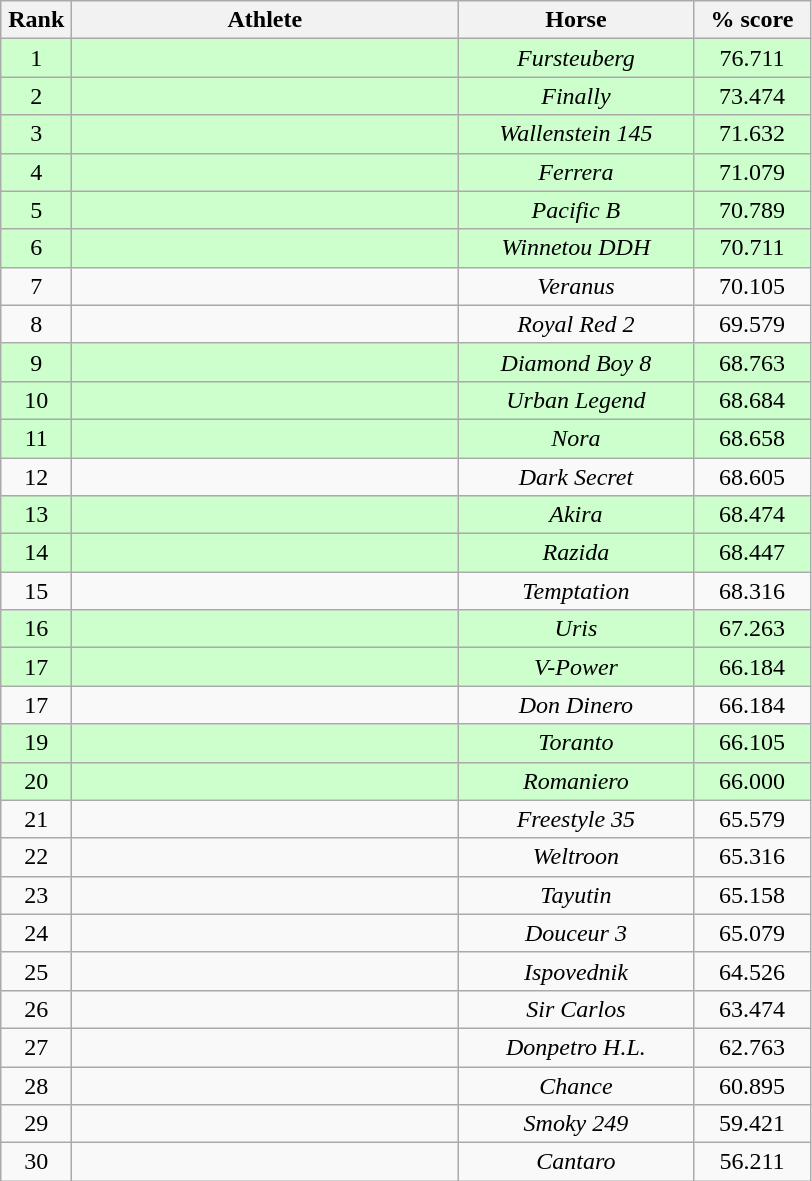<table class="wikitable" style="text-align:center">
<tr>
<th width=40>Rank</th>
<th width=250>Athlete</th>
<th width=150>Horse</th>
<th width=70>% score</th>
</tr>
<tr bgcolor="ccffcc">
<td>1</td>
<td align=left></td>
<td><em>Fursteuberg </em></td>
<td>76.711</td>
</tr>
<tr bgcolor="ccffcc">
<td>2</td>
<td align=left></td>
<td><em>Finally</em></td>
<td>73.474</td>
</tr>
<tr bgcolor="ccffcc">
<td>3</td>
<td align=left></td>
<td><em>Wallenstein 145</em></td>
<td>71.632</td>
</tr>
<tr bgcolor="ccffcc">
<td>4</td>
<td align=left></td>
<td><em>Ferrera</em></td>
<td>71.079</td>
</tr>
<tr bgcolor="ccffcc">
<td>5</td>
<td align=left></td>
<td><em>Pacific B</em></td>
<td>70.789</td>
</tr>
<tr bgcolor="ccffcc">
<td>6</td>
<td align=left></td>
<td><em>Winnetou DDH</em></td>
<td>70.711</td>
</tr>
<tr>
<td>7</td>
<td align=left></td>
<td><em>Veranus</em></td>
<td>70.105</td>
</tr>
<tr>
<td>8</td>
<td align=left></td>
<td><em>Royal Red 2 </em></td>
<td>69.579</td>
</tr>
<tr bgcolor="ccffcc">
<td>9</td>
<td align=left></td>
<td><em>Diamond Boy 8</em></td>
<td>68.763</td>
</tr>
<tr bgcolor="ccffcc">
<td>10</td>
<td align=left></td>
<td><em>Urban Legend</em></td>
<td>68.684</td>
</tr>
<tr bgcolor="ccffcc">
<td>11</td>
<td align=left></td>
<td><em>Nora</em></td>
<td>68.658</td>
</tr>
<tr>
<td>12</td>
<td align=left></td>
<td><em>Dark Secret</em></td>
<td>68.605</td>
</tr>
<tr bgcolor="ccffcc">
<td>13</td>
<td align=left></td>
<td><em>Akira</em></td>
<td>68.474</td>
</tr>
<tr bgcolor="ccffcc">
<td>14</td>
<td align=left></td>
<td><em>Razida</em></td>
<td>68.447</td>
</tr>
<tr>
<td>15</td>
<td align=left></td>
<td><em>Temptation </em></td>
<td>68.316</td>
</tr>
<tr bgcolor="ccffcc">
<td>16</td>
<td align=left></td>
<td><em>Uris</em></td>
<td>67.263</td>
</tr>
<tr bgcolor="ccffcc">
<td>17</td>
<td align=left></td>
<td><em>V-Power</em></td>
<td>66.184</td>
</tr>
<tr>
<td>17</td>
<td align=left></td>
<td><em>Don Dinero</em></td>
<td>66.184</td>
</tr>
<tr bgcolor="ccffcc">
<td>19</td>
<td align=left></td>
<td><em>Toranto</em></td>
<td>66.105</td>
</tr>
<tr bgcolor="ccffcc">
<td>20</td>
<td align=left></td>
<td><em>Romaniero</em></td>
<td>66.000</td>
</tr>
<tr>
<td>21</td>
<td align=left></td>
<td><em>Freestyle 35</em></td>
<td>65.579</td>
</tr>
<tr>
<td>22</td>
<td align=left></td>
<td><em>Weltroon</em></td>
<td>65.316</td>
</tr>
<tr>
<td>23</td>
<td align=left></td>
<td><em>Tayutin</em></td>
<td>65.158</td>
</tr>
<tr>
<td>24</td>
<td align=left></td>
<td><em>Douceur 3</em></td>
<td>65.079</td>
</tr>
<tr>
<td>25</td>
<td align=left></td>
<td><em>Ispovednik</em></td>
<td>64.526</td>
</tr>
<tr>
<td>26</td>
<td align=left></td>
<td><em>Sir Carlos</em></td>
<td>63.474</td>
</tr>
<tr>
<td>27</td>
<td align=left></td>
<td><em>Donpetro H.L.</em></td>
<td>62.763</td>
</tr>
<tr>
<td>28</td>
<td align=left></td>
<td><em>Chance</em></td>
<td>60.895</td>
</tr>
<tr>
<td>29</td>
<td align=left></td>
<td><em>Smoky 249</em></td>
<td>59.421</td>
</tr>
<tr>
<td>30</td>
<td align=left></td>
<td><em>Cantaro</em></td>
<td>56.211</td>
</tr>
</table>
